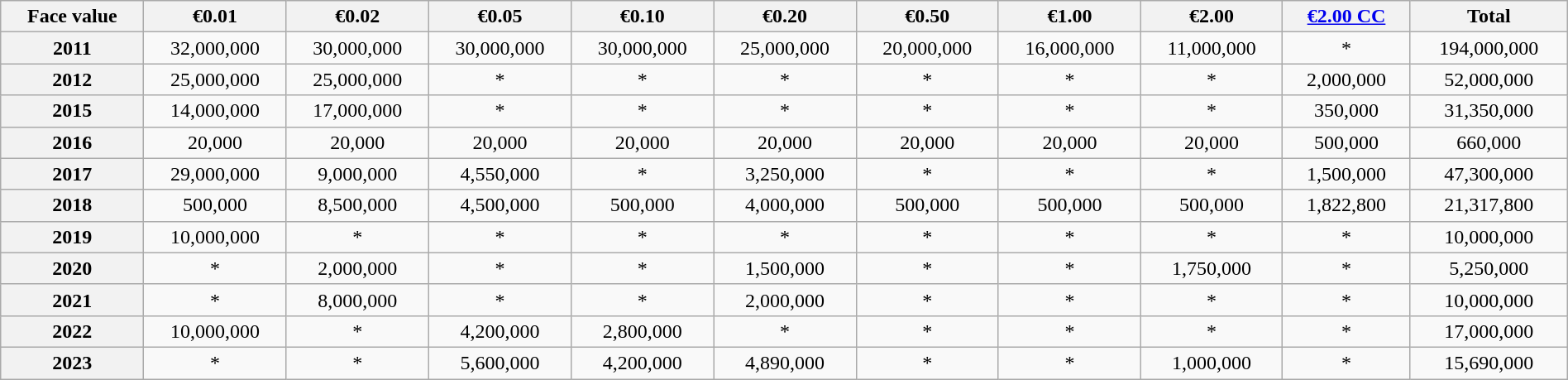<table class="wikitable" style="width:100%; text-align:center;">
<tr>
<th>Face value</th>
<th>€0.01</th>
<th>€0.02</th>
<th>€0.05</th>
<th>€0.10</th>
<th>€0.20</th>
<th>€0.50</th>
<th>€1.00</th>
<th>€2.00</th>
<th><a href='#'>€2.00 CC</a></th>
<th>Total</th>
</tr>
<tr>
<th>2011</th>
<td>32,000,000</td>
<td>30,000,000</td>
<td>30,000,000</td>
<td>30,000,000</td>
<td>25,000,000</td>
<td>20,000,000</td>
<td>16,000,000</td>
<td>11,000,000</td>
<td>*</td>
<td>194,000,000</td>
</tr>
<tr>
<th>2012</th>
<td>25,000,000</td>
<td>25,000,000</td>
<td>*</td>
<td>*</td>
<td>*</td>
<td>*</td>
<td>*</td>
<td>*</td>
<td>2,000,000</td>
<td>52,000,000</td>
</tr>
<tr>
<th>2015</th>
<td>14,000,000</td>
<td>17,000,000</td>
<td>*</td>
<td>*</td>
<td>*</td>
<td>*</td>
<td>*</td>
<td>*</td>
<td>350,000</td>
<td>31,350,000</td>
</tr>
<tr>
<th>2016</th>
<td>20,000</td>
<td>20,000</td>
<td>20,000</td>
<td>20,000</td>
<td>20,000</td>
<td>20,000</td>
<td>20,000</td>
<td>20,000</td>
<td>500,000</td>
<td>660,000</td>
</tr>
<tr>
<th>2017</th>
<td>29,000,000</td>
<td>9,000,000</td>
<td>4,550,000</td>
<td>*</td>
<td>3,250,000</td>
<td>*</td>
<td>*</td>
<td>*</td>
<td>1,500,000</td>
<td>47,300,000</td>
</tr>
<tr>
<th>2018</th>
<td>500,000</td>
<td>8,500,000</td>
<td>4,500,000</td>
<td>500,000</td>
<td>4,000,000</td>
<td>500,000</td>
<td>500,000</td>
<td>500,000</td>
<td>1,822,800</td>
<td>21,317,800</td>
</tr>
<tr>
<th>2019</th>
<td>10,000,000</td>
<td>*</td>
<td>*</td>
<td>*</td>
<td>*</td>
<td>*</td>
<td>*</td>
<td>*</td>
<td>*</td>
<td>10,000,000</td>
</tr>
<tr>
<th>2020</th>
<td>*</td>
<td>2,000,000</td>
<td>*</td>
<td>*</td>
<td>1,500,000</td>
<td>*</td>
<td>*</td>
<td>1,750,000</td>
<td>*</td>
<td>5,250,000</td>
</tr>
<tr>
<th>2021</th>
<td>*</td>
<td>8,000,000</td>
<td>*</td>
<td>*</td>
<td>2,000,000</td>
<td>*</td>
<td>*</td>
<td>*</td>
<td>*</td>
<td>10,000,000</td>
</tr>
<tr>
<th>2022</th>
<td>10,000,000</td>
<td>*</td>
<td>4,200,000</td>
<td>2,800,000</td>
<td>*</td>
<td>*</td>
<td>*</td>
<td>*</td>
<td>*</td>
<td>17,000,000</td>
</tr>
<tr>
<th>2023</th>
<td>*</td>
<td>*</td>
<td>5,600,000</td>
<td>4,200,000</td>
<td>4,890,000</td>
<td>*</td>
<td>*</td>
<td>1,000,000</td>
<td>*</td>
<td>15,690,000</td>
</tr>
</table>
